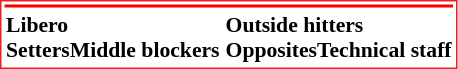<table class="toccolours" style="border: #ED2024 solid 1px; background: #FFFFFF; font-size: 95%">
<tr>
<th colspan=5 style="background-color:#ff0000;"></th>
</tr>
<tr>
<td style="font-size: 95%;" valign="top"><strong>Libero</strong><br><strong>Setters</strong><strong>Middle blockers</strong></td>
<td style="font-size: 95%;" valign="top"><strong>Outside hitters</strong><br><strong>Opposites</strong><strong>Technical staff</strong></td>
</tr>
</table>
